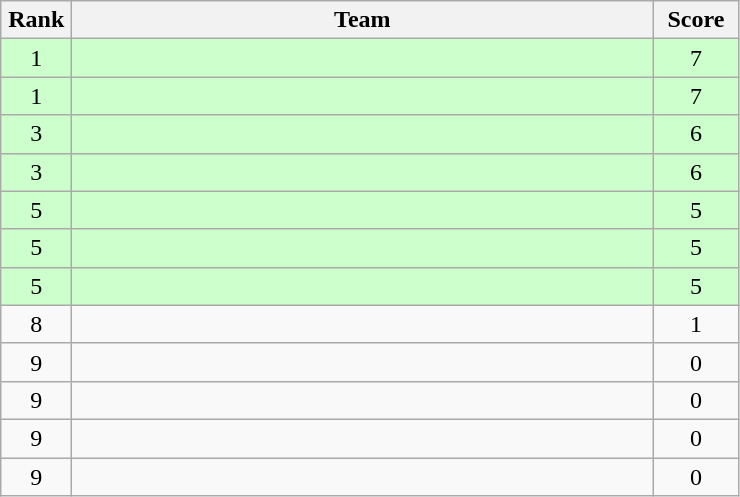<table class="wikitable" style="text-align:center">
<tr>
<th width=40>Rank</th>
<th width=380>Team</th>
<th width=50>Score</th>
</tr>
<tr bgcolor="ccffcc">
<td>1</td>
<td align=left></td>
<td>7</td>
</tr>
<tr bgcolor="ccffcc">
<td>1</td>
<td align=left></td>
<td>7</td>
</tr>
<tr bgcolor="ccffcc">
<td>3</td>
<td align=left></td>
<td>6</td>
</tr>
<tr bgcolor="ccffcc">
<td>3</td>
<td align=left></td>
<td>6</td>
</tr>
<tr bgcolor="ccffcc">
<td>5</td>
<td align=left></td>
<td>5</td>
</tr>
<tr bgcolor="ccffcc">
<td>5</td>
<td align=left></td>
<td>5</td>
</tr>
<tr bgcolor="ccffcc">
<td>5</td>
<td align=left></td>
<td>5</td>
</tr>
<tr>
<td>8</td>
<td align=left></td>
<td>1</td>
</tr>
<tr>
<td>9</td>
<td align=left></td>
<td>0</td>
</tr>
<tr>
<td>9</td>
<td align=left></td>
<td>0</td>
</tr>
<tr>
<td>9</td>
<td align=left></td>
<td>0</td>
</tr>
<tr>
<td>9</td>
<td align=left></td>
<td>0</td>
</tr>
</table>
